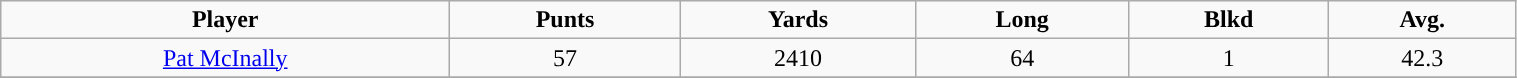<table class="wikitable" width="80%">
<tr align="center">
<td><strong>Player</strong></td>
<td><strong>Punts</strong></td>
<td><strong>Yards</strong></td>
<td><strong>Long</strong></td>
<td><strong>Blkd</strong></td>
<td><strong>Avg.</strong></td>
</tr>
<tr align="center" bgcolor="">
<td><a href='#'>Pat McInally</a></td>
<td>57</td>
<td>2410</td>
<td>64</td>
<td>1</td>
<td>42.3</td>
</tr>
<tr align="center" bgcolor="">
</tr>
</table>
